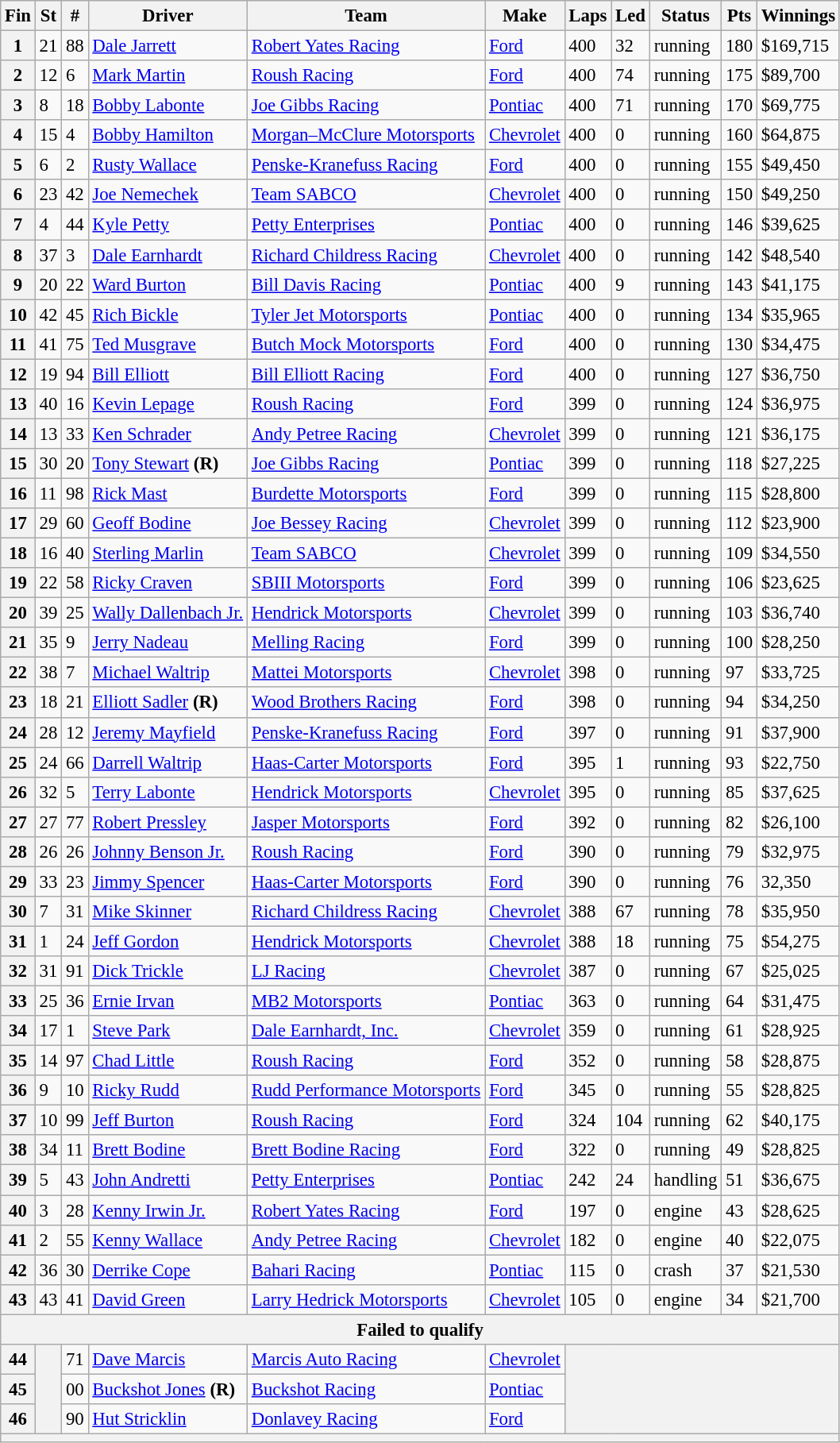<table class="wikitable" style="font-size:95%">
<tr>
<th>Fin</th>
<th>St</th>
<th>#</th>
<th>Driver</th>
<th>Team</th>
<th>Make</th>
<th>Laps</th>
<th>Led</th>
<th>Status</th>
<th>Pts</th>
<th>Winnings</th>
</tr>
<tr>
<th>1</th>
<td>21</td>
<td>88</td>
<td><a href='#'>Dale Jarrett</a></td>
<td><a href='#'>Robert Yates Racing</a></td>
<td><a href='#'>Ford</a></td>
<td>400</td>
<td>32</td>
<td>running</td>
<td>180</td>
<td>$169,715</td>
</tr>
<tr>
<th>2</th>
<td>12</td>
<td>6</td>
<td><a href='#'>Mark Martin</a></td>
<td><a href='#'>Roush Racing</a></td>
<td><a href='#'>Ford</a></td>
<td>400</td>
<td>74</td>
<td>running</td>
<td>175</td>
<td>$89,700</td>
</tr>
<tr>
<th>3</th>
<td>8</td>
<td>18</td>
<td><a href='#'>Bobby Labonte</a></td>
<td><a href='#'>Joe Gibbs Racing</a></td>
<td><a href='#'>Pontiac</a></td>
<td>400</td>
<td>71</td>
<td>running</td>
<td>170</td>
<td>$69,775</td>
</tr>
<tr>
<th>4</th>
<td>15</td>
<td>4</td>
<td><a href='#'>Bobby Hamilton</a></td>
<td><a href='#'>Morgan–McClure Motorsports</a></td>
<td><a href='#'>Chevrolet</a></td>
<td>400</td>
<td>0</td>
<td>running</td>
<td>160</td>
<td>$64,875</td>
</tr>
<tr>
<th>5</th>
<td>6</td>
<td>2</td>
<td><a href='#'>Rusty Wallace</a></td>
<td><a href='#'>Penske-Kranefuss Racing</a></td>
<td><a href='#'>Ford</a></td>
<td>400</td>
<td>0</td>
<td>running</td>
<td>155</td>
<td>$49,450</td>
</tr>
<tr>
<th>6</th>
<td>23</td>
<td>42</td>
<td><a href='#'>Joe Nemechek</a></td>
<td><a href='#'>Team SABCO</a></td>
<td><a href='#'>Chevrolet</a></td>
<td>400</td>
<td>0</td>
<td>running</td>
<td>150</td>
<td>$49,250</td>
</tr>
<tr>
<th>7</th>
<td>4</td>
<td>44</td>
<td><a href='#'>Kyle Petty</a></td>
<td><a href='#'>Petty Enterprises</a></td>
<td><a href='#'>Pontiac</a></td>
<td>400</td>
<td>0</td>
<td>running</td>
<td>146</td>
<td>$39,625</td>
</tr>
<tr>
<th>8</th>
<td>37</td>
<td>3</td>
<td><a href='#'>Dale Earnhardt</a></td>
<td><a href='#'>Richard Childress Racing</a></td>
<td><a href='#'>Chevrolet</a></td>
<td>400</td>
<td>0</td>
<td>running</td>
<td>142</td>
<td>$48,540</td>
</tr>
<tr>
<th>9</th>
<td>20</td>
<td>22</td>
<td><a href='#'>Ward Burton</a></td>
<td><a href='#'>Bill Davis Racing</a></td>
<td><a href='#'>Pontiac</a></td>
<td>400</td>
<td>9</td>
<td>running</td>
<td>143</td>
<td>$41,175</td>
</tr>
<tr>
<th>10</th>
<td>42</td>
<td>45</td>
<td><a href='#'>Rich Bickle</a></td>
<td><a href='#'>Tyler Jet Motorsports</a></td>
<td><a href='#'>Pontiac</a></td>
<td>400</td>
<td>0</td>
<td>running</td>
<td>134</td>
<td>$35,965</td>
</tr>
<tr>
<th>11</th>
<td>41</td>
<td>75</td>
<td><a href='#'>Ted Musgrave</a></td>
<td><a href='#'>Butch Mock Motorsports</a></td>
<td><a href='#'>Ford</a></td>
<td>400</td>
<td>0</td>
<td>running</td>
<td>130</td>
<td>$34,475</td>
</tr>
<tr>
<th>12</th>
<td>19</td>
<td>94</td>
<td><a href='#'>Bill Elliott</a></td>
<td><a href='#'>Bill Elliott Racing</a></td>
<td><a href='#'>Ford</a></td>
<td>400</td>
<td>0</td>
<td>running</td>
<td>127</td>
<td>$36,750</td>
</tr>
<tr>
<th>13</th>
<td>40</td>
<td>16</td>
<td><a href='#'>Kevin Lepage</a></td>
<td><a href='#'>Roush Racing</a></td>
<td><a href='#'>Ford</a></td>
<td>399</td>
<td>0</td>
<td>running</td>
<td>124</td>
<td>$36,975</td>
</tr>
<tr>
<th>14</th>
<td>13</td>
<td>33</td>
<td><a href='#'>Ken Schrader</a></td>
<td><a href='#'>Andy Petree Racing</a></td>
<td><a href='#'>Chevrolet</a></td>
<td>399</td>
<td>0</td>
<td>running</td>
<td>121</td>
<td>$36,175</td>
</tr>
<tr>
<th>15</th>
<td>30</td>
<td>20</td>
<td><a href='#'>Tony Stewart</a> <strong>(R)</strong></td>
<td><a href='#'>Joe Gibbs Racing</a></td>
<td><a href='#'>Pontiac</a></td>
<td>399</td>
<td>0</td>
<td>running</td>
<td>118</td>
<td>$27,225</td>
</tr>
<tr>
<th>16</th>
<td>11</td>
<td>98</td>
<td><a href='#'>Rick Mast</a></td>
<td><a href='#'>Burdette Motorsports</a></td>
<td><a href='#'>Ford</a></td>
<td>399</td>
<td>0</td>
<td>running</td>
<td>115</td>
<td>$28,800</td>
</tr>
<tr>
<th>17</th>
<td>29</td>
<td>60</td>
<td><a href='#'>Geoff Bodine</a></td>
<td><a href='#'>Joe Bessey Racing</a></td>
<td><a href='#'>Chevrolet</a></td>
<td>399</td>
<td>0</td>
<td>running</td>
<td>112</td>
<td>$23,900</td>
</tr>
<tr>
<th>18</th>
<td>16</td>
<td>40</td>
<td><a href='#'>Sterling Marlin</a></td>
<td><a href='#'>Team SABCO</a></td>
<td><a href='#'>Chevrolet</a></td>
<td>399</td>
<td>0</td>
<td>running</td>
<td>109</td>
<td>$34,550</td>
</tr>
<tr>
<th>19</th>
<td>22</td>
<td>58</td>
<td><a href='#'>Ricky Craven</a></td>
<td><a href='#'>SBIII Motorsports</a></td>
<td><a href='#'>Ford</a></td>
<td>399</td>
<td>0</td>
<td>running</td>
<td>106</td>
<td>$23,625</td>
</tr>
<tr>
<th>20</th>
<td>39</td>
<td>25</td>
<td><a href='#'>Wally Dallenbach Jr.</a></td>
<td><a href='#'>Hendrick Motorsports</a></td>
<td><a href='#'>Chevrolet</a></td>
<td>399</td>
<td>0</td>
<td>running</td>
<td>103</td>
<td>$36,740</td>
</tr>
<tr>
<th>21</th>
<td>35</td>
<td>9</td>
<td><a href='#'>Jerry Nadeau</a></td>
<td><a href='#'>Melling Racing</a></td>
<td><a href='#'>Ford</a></td>
<td>399</td>
<td>0</td>
<td>running</td>
<td>100</td>
<td>$28,250</td>
</tr>
<tr>
<th>22</th>
<td>38</td>
<td>7</td>
<td><a href='#'>Michael Waltrip</a></td>
<td><a href='#'>Mattei Motorsports</a></td>
<td><a href='#'>Chevrolet</a></td>
<td>398</td>
<td>0</td>
<td>running</td>
<td>97</td>
<td>$33,725</td>
</tr>
<tr>
<th>23</th>
<td>18</td>
<td>21</td>
<td><a href='#'>Elliott Sadler</a> <strong>(R)</strong></td>
<td><a href='#'>Wood Brothers Racing</a></td>
<td><a href='#'>Ford</a></td>
<td>398</td>
<td>0</td>
<td>running</td>
<td>94</td>
<td>$34,250</td>
</tr>
<tr>
<th>24</th>
<td>28</td>
<td>12</td>
<td><a href='#'>Jeremy Mayfield</a></td>
<td><a href='#'>Penske-Kranefuss Racing</a></td>
<td><a href='#'>Ford</a></td>
<td>397</td>
<td>0</td>
<td>running</td>
<td>91</td>
<td>$37,900</td>
</tr>
<tr>
<th>25</th>
<td>24</td>
<td>66</td>
<td><a href='#'>Darrell Waltrip</a></td>
<td><a href='#'>Haas-Carter Motorsports</a></td>
<td><a href='#'>Ford</a></td>
<td>395</td>
<td>1</td>
<td>running</td>
<td>93</td>
<td>$22,750</td>
</tr>
<tr>
<th>26</th>
<td>32</td>
<td>5</td>
<td><a href='#'>Terry Labonte</a></td>
<td><a href='#'>Hendrick Motorsports</a></td>
<td><a href='#'>Chevrolet</a></td>
<td>395</td>
<td>0</td>
<td>running</td>
<td>85</td>
<td>$37,625</td>
</tr>
<tr>
<th>27</th>
<td>27</td>
<td>77</td>
<td><a href='#'>Robert Pressley</a></td>
<td><a href='#'>Jasper Motorsports</a></td>
<td><a href='#'>Ford</a></td>
<td>392</td>
<td>0</td>
<td>running</td>
<td>82</td>
<td>$26,100</td>
</tr>
<tr>
<th>28</th>
<td>26</td>
<td>26</td>
<td><a href='#'>Johnny Benson Jr.</a></td>
<td><a href='#'>Roush Racing</a></td>
<td><a href='#'>Ford</a></td>
<td>390</td>
<td>0</td>
<td>running</td>
<td>79</td>
<td>$32,975</td>
</tr>
<tr>
<th>29</th>
<td>33</td>
<td>23</td>
<td><a href='#'>Jimmy Spencer</a></td>
<td><a href='#'>Haas-Carter Motorsports</a></td>
<td><a href='#'>Ford</a></td>
<td>390</td>
<td>0</td>
<td>running</td>
<td>76</td>
<td>32,350</td>
</tr>
<tr>
<th>30</th>
<td>7</td>
<td>31</td>
<td><a href='#'>Mike Skinner</a></td>
<td><a href='#'>Richard Childress Racing</a></td>
<td><a href='#'>Chevrolet</a></td>
<td>388</td>
<td>67</td>
<td>running</td>
<td>78</td>
<td>$35,950</td>
</tr>
<tr>
<th>31</th>
<td>1</td>
<td>24</td>
<td><a href='#'>Jeff Gordon</a></td>
<td><a href='#'>Hendrick Motorsports</a></td>
<td><a href='#'>Chevrolet</a></td>
<td>388</td>
<td>18</td>
<td>running</td>
<td>75</td>
<td>$54,275</td>
</tr>
<tr>
<th>32</th>
<td>31</td>
<td>91</td>
<td><a href='#'>Dick Trickle</a></td>
<td><a href='#'>LJ Racing</a></td>
<td><a href='#'>Chevrolet</a></td>
<td>387</td>
<td>0</td>
<td>running</td>
<td>67</td>
<td>$25,025</td>
</tr>
<tr>
<th>33</th>
<td>25</td>
<td>36</td>
<td><a href='#'>Ernie Irvan</a></td>
<td><a href='#'>MB2 Motorsports</a></td>
<td><a href='#'>Pontiac</a></td>
<td>363</td>
<td>0</td>
<td>running</td>
<td>64</td>
<td>$31,475</td>
</tr>
<tr>
<th>34</th>
<td>17</td>
<td>1</td>
<td><a href='#'>Steve Park</a></td>
<td><a href='#'>Dale Earnhardt, Inc.</a></td>
<td><a href='#'>Chevrolet</a></td>
<td>359</td>
<td>0</td>
<td>running</td>
<td>61</td>
<td>$28,925</td>
</tr>
<tr>
<th>35</th>
<td>14</td>
<td>97</td>
<td><a href='#'>Chad Little</a></td>
<td><a href='#'>Roush Racing</a></td>
<td><a href='#'>Ford</a></td>
<td>352</td>
<td>0</td>
<td>running</td>
<td>58</td>
<td>$28,875</td>
</tr>
<tr>
<th>36</th>
<td>9</td>
<td>10</td>
<td><a href='#'>Ricky Rudd</a></td>
<td><a href='#'>Rudd Performance Motorsports</a></td>
<td><a href='#'>Ford</a></td>
<td>345</td>
<td>0</td>
<td>running</td>
<td>55</td>
<td>$28,825</td>
</tr>
<tr>
<th>37</th>
<td>10</td>
<td>99</td>
<td><a href='#'>Jeff Burton</a></td>
<td><a href='#'>Roush Racing</a></td>
<td><a href='#'>Ford</a></td>
<td>324</td>
<td>104</td>
<td>running</td>
<td>62</td>
<td>$40,175</td>
</tr>
<tr>
<th>38</th>
<td>34</td>
<td>11</td>
<td><a href='#'>Brett Bodine</a></td>
<td><a href='#'>Brett Bodine Racing</a></td>
<td><a href='#'>Ford</a></td>
<td>322</td>
<td>0</td>
<td>running</td>
<td>49</td>
<td>$28,825</td>
</tr>
<tr>
<th>39</th>
<td>5</td>
<td>43</td>
<td><a href='#'>John Andretti</a></td>
<td><a href='#'>Petty Enterprises</a></td>
<td><a href='#'>Pontiac</a></td>
<td>242</td>
<td>24</td>
<td>handling</td>
<td>51</td>
<td>$36,675</td>
</tr>
<tr>
<th>40</th>
<td>3</td>
<td>28</td>
<td><a href='#'>Kenny Irwin Jr.</a></td>
<td><a href='#'>Robert Yates Racing</a></td>
<td><a href='#'>Ford</a></td>
<td>197</td>
<td>0</td>
<td>engine</td>
<td>43</td>
<td>$28,625</td>
</tr>
<tr>
<th>41</th>
<td>2</td>
<td>55</td>
<td><a href='#'>Kenny Wallace</a></td>
<td><a href='#'>Andy Petree Racing</a></td>
<td><a href='#'>Chevrolet</a></td>
<td>182</td>
<td>0</td>
<td>engine</td>
<td>40</td>
<td>$22,075</td>
</tr>
<tr>
<th>42</th>
<td>36</td>
<td>30</td>
<td><a href='#'>Derrike Cope</a></td>
<td><a href='#'>Bahari Racing</a></td>
<td><a href='#'>Pontiac</a></td>
<td>115</td>
<td>0</td>
<td>crash</td>
<td>37</td>
<td>$21,530</td>
</tr>
<tr>
<th>43</th>
<td>43</td>
<td>41</td>
<td><a href='#'>David Green</a></td>
<td><a href='#'>Larry Hedrick Motorsports</a></td>
<td><a href='#'>Chevrolet</a></td>
<td>105</td>
<td>0</td>
<td>engine</td>
<td>34</td>
<td>$21,700</td>
</tr>
<tr>
<th colspan="11">Failed to qualify</th>
</tr>
<tr>
<th>44</th>
<th rowspan="3"></th>
<td>71</td>
<td><a href='#'>Dave Marcis</a></td>
<td><a href='#'>Marcis Auto Racing</a></td>
<td><a href='#'>Chevrolet</a></td>
<th colspan="5" rowspan="3"></th>
</tr>
<tr>
<th>45</th>
<td>00</td>
<td><a href='#'>Buckshot Jones</a> <strong>(R)</strong></td>
<td><a href='#'>Buckshot Racing</a></td>
<td><a href='#'>Pontiac</a></td>
</tr>
<tr>
<th>46</th>
<td>90</td>
<td><a href='#'>Hut Stricklin</a></td>
<td><a href='#'>Donlavey Racing</a></td>
<td><a href='#'>Ford</a></td>
</tr>
<tr>
<th colspan="11"></th>
</tr>
</table>
